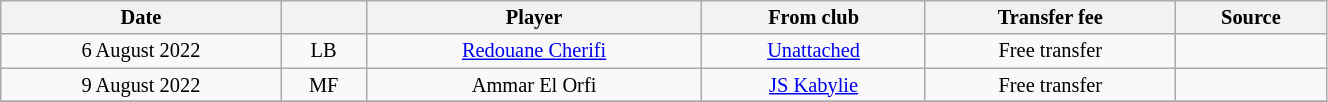<table class="wikitable sortable" style="width:70%; text-align:center; font-size:85%; text-align:centre;">
<tr>
<th>Date</th>
<th></th>
<th>Player</th>
<th>From club</th>
<th>Transfer fee</th>
<th>Source</th>
</tr>
<tr>
<td>6 August 2022</td>
<td>LB</td>
<td> <a href='#'>Redouane Cherifi</a></td>
<td><a href='#'>Unattached</a></td>
<td>Free transfer</td>
<td></td>
</tr>
<tr>
<td>9 August 2022</td>
<td>MF</td>
<td> Ammar El Orfi</td>
<td><a href='#'>JS Kabylie</a></td>
<td>Free transfer</td>
<td></td>
</tr>
<tr>
</tr>
</table>
